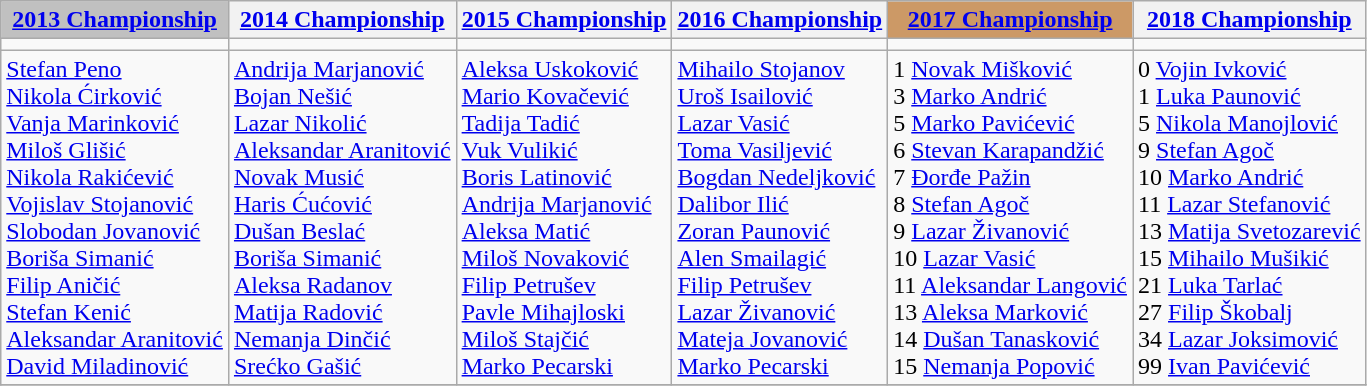<table class="wikitable">
<tr>
<th style="background:silver;"><a href='#'>2013 Championship</a></th>
<th><a href='#'>2014 Championship</a></th>
<th><a href='#'>2015 Championship</a></th>
<th><a href='#'>2016 Championship</a></th>
<th style="background:#cc9966;"><a href='#'>2017 Championship</a></th>
<th><a href='#'>2018 Championship</a></th>
</tr>
<tr>
<td></td>
<td></td>
<td></td>
<td></td>
<td></td>
<td></td>
</tr>
<tr>
<td valign=top><a href='#'>Stefan Peno</a><br><a href='#'>Nikola Ćirković</a><br><a href='#'>Vanja Marinković</a><br><a href='#'>Miloš Glišić</a><br><a href='#'>Nikola Rakićević</a><br><a href='#'>Vojislav Stojanović</a><br><a href='#'>Slobodan Jovanović</a><br><a href='#'>Boriša Simanić</a><br><a href='#'>Filip Aničić</a><br><a href='#'>Stefan Kenić</a><br><a href='#'>Aleksandar Aranitović</a><br><a href='#'>David Miladinović</a></td>
<td valign=top><a href='#'>Andrija Marjanović</a> <br><a href='#'>Bojan Nešić</a> <br><a href='#'>Lazar Nikolić</a> <br><a href='#'>Aleksandar Aranitović</a><br><a href='#'>Novak Musić</a> <br><a href='#'>Haris Ćućović</a> <br><a href='#'>Dušan Beslać</a> <br> <a href='#'>Boriša Simanić</a> <br><a href='#'>Aleksa Radanov</a> <br><a href='#'>Matija Radović</a> <br><a href='#'>Nemanja Dinčić</a> <br><a href='#'>Srećko Gašić</a></td>
<td valign=top><a href='#'>Aleksa Uskoković</a><br><a href='#'>Mario Kovačević</a> <br><a href='#'>Tadija Tadić</a> <br><a href='#'>Vuk Vulikić</a> <br><a href='#'>Boris Latinović</a> <br><a href='#'>Andrija Marjanović</a> <br><a href='#'>Aleksa Matić</a> <br><a href='#'>Miloš Novaković</a> <br><a href='#'>Filip Petrušev</a> <br><a href='#'>Pavle Mihajloski</a> <br><a href='#'>Miloš Stajčić</a> <br><a href='#'>Marko Pecarski</a></td>
<td valign=top><a href='#'>Mihailo Stojanov</a> <br><a href='#'>Uroš Isailović</a> <br> <a href='#'>Lazar Vasić</a> <br><a href='#'>Toma Vasiljević</a> <br><a href='#'>Bogdan Nedeljković</a> <br><a href='#'>Dalibor Ilić</a> <br><a href='#'>Zoran Paunović</a> <br><a href='#'>Alen Smailagić</a> <br><a href='#'>Filip Petrušev</a> <br><a href='#'>Lazar Živanović</a> <br><a href='#'>Mateja Jovanović</a> <br><a href='#'>Marko Pecarski</a></td>
<td valign=top>1 <a href='#'>Novak Mišković</a><br>3 <a href='#'>Marko Andrić</a><br>5 <a href='#'>Marko Pavićević</a><br>6 <a href='#'>Stevan Karapandžić</a><br>7 <a href='#'>Đorđe Pažin</a><br>8 <a href='#'>Stefan Agoč</a><br>9 <a href='#'>Lazar Živanović</a><br>10 <a href='#'>Lazar Vasić</a><br>11 <a href='#'>Aleksandar Langović</a><br>13 <a href='#'>Aleksa Marković</a><br>14 <a href='#'>Dušan Tanasković</a><br>15 <a href='#'>Nemanja Popović</a></td>
<td valign=top>0 <a href='#'>Vojin Ivković</a><br>1 <a href='#'>Luka Paunović</a><br>5 <a href='#'>Nikola Manojlović</a><br>9 <a href='#'>Stefan Agoč</a><br>10 <a href='#'>Marko Andrić</a><br>11 <a href='#'>Lazar Stefanović</a><br>13 <a href='#'>Matija Svetozarević</a><br>15 <a href='#'>Mihailo Mušikić</a><br>21 <a href='#'>Luka Tarlać</a><br>27 <a href='#'>Filip Škobalj</a><br>34 <a href='#'>Lazar Joksimović</a><br>99 <a href='#'>Ivan Pavićević</a></td>
</tr>
<tr>
</tr>
</table>
